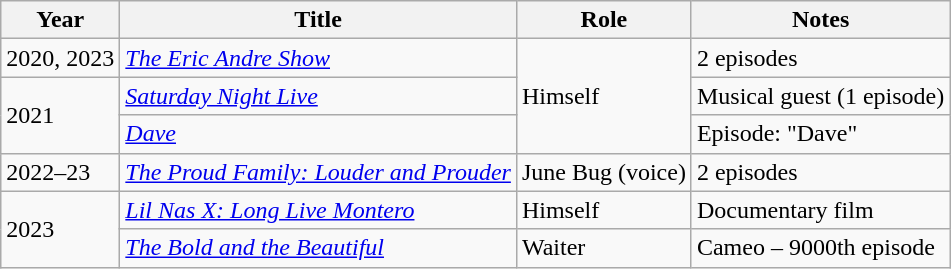<table class="wikitable sortable">
<tr>
<th scope="col">Year</th>
<th scope="col">Title</th>
<th scope="col">Role</th>
<th scope="col">Notes</th>
</tr>
<tr>
<td>2020, 2023</td>
<td scope="row"><em><a href='#'>The Eric Andre Show</a></em></td>
<td rowspan="3">Himself</td>
<td>2 episodes</td>
</tr>
<tr>
<td rowspan="2">2021</td>
<td scope="row"><em><a href='#'>Saturday Night Live</a></em></td>
<td>Musical guest (1 episode)</td>
</tr>
<tr>
<td scope="row"><em><a href='#'>Dave</a></em></td>
<td>Episode: "Dave"</td>
</tr>
<tr>
<td>2022–23</td>
<td scope="row"><em><a href='#'>The Proud Family: Louder and Prouder</a></em></td>
<td>June Bug (voice)</td>
<td>2 episodes</td>
</tr>
<tr>
<td rowspan="2">2023</td>
<td scope="row"><em><a href='#'>Lil Nas X: Long Live Montero</a></em></td>
<td>Himself</td>
<td>Documentary film</td>
</tr>
<tr>
<td scope="row"><em><a href='#'>The Bold and the Beautiful</a></em></td>
<td>Waiter</td>
<td>Cameo – 9000th episode</td>
</tr>
</table>
